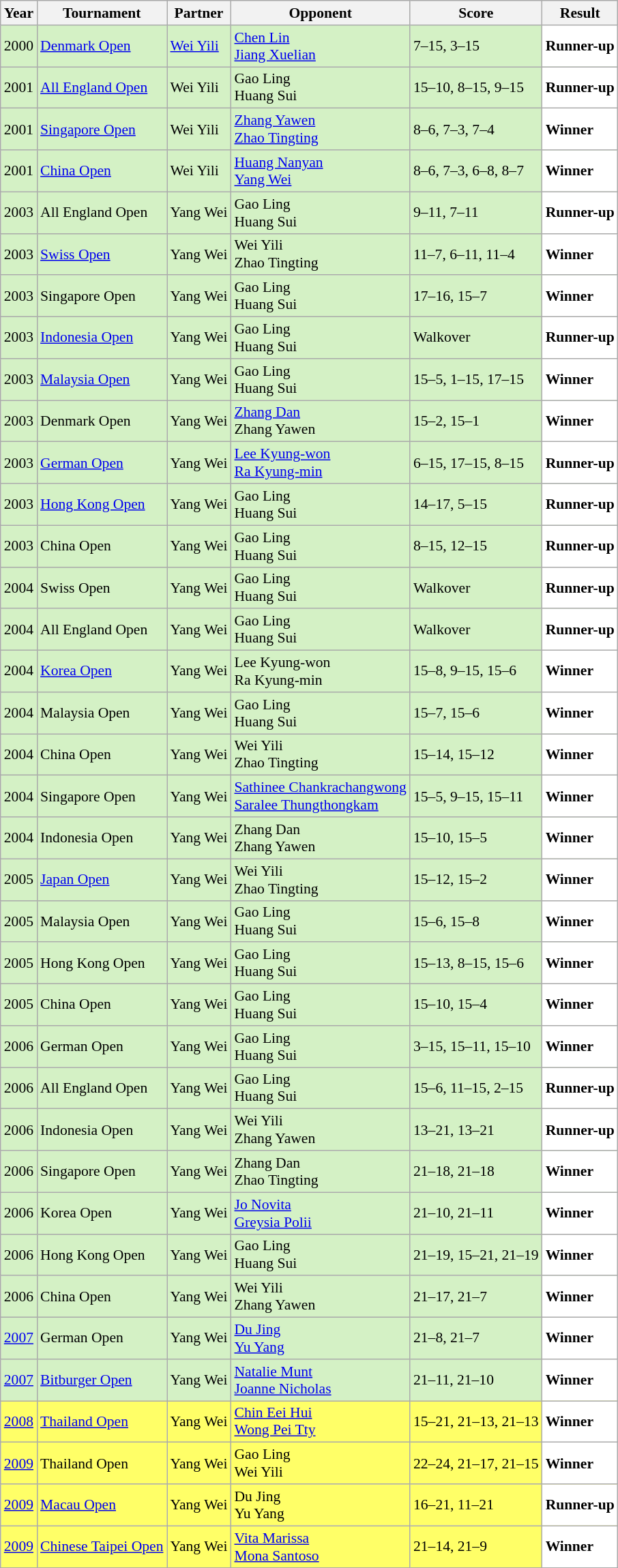<table class="sortable wikitable" style="font-size: 90%;">
<tr>
<th>Year</th>
<th>Tournament</th>
<th>Partner</th>
<th>Opponent</th>
<th>Score</th>
<th>Result</th>
</tr>
<tr style="background:#D4F1C5">
<td align="center">2000</td>
<td align="left"><a href='#'>Denmark Open</a></td>
<td align="left"> <a href='#'>Wei Yili</a></td>
<td align="left"> <a href='#'>Chen Lin</a> <br>  <a href='#'>Jiang Xuelian</a></td>
<td align="left">7–15, 3–15</td>
<td style="text-align:left; background:white"> <strong>Runner-up</strong></td>
</tr>
<tr style="background:#D4F1C5">
<td align="center">2001</td>
<td align="left"><a href='#'>All England Open</a></td>
<td align="left"> Wei Yili</td>
<td align="left"> Gao Ling <br>  Huang Sui</td>
<td align="left">15–10, 8–15, 9–15</td>
<td style="text-align:left; background:white"> <strong>Runner-up</strong></td>
</tr>
<tr style="background:#D4F1C5">
<td align="center">2001</td>
<td align="left"><a href='#'>Singapore Open</a></td>
<td align="left"> Wei Yili</td>
<td align="left"> <a href='#'>Zhang Yawen</a> <br>  <a href='#'>Zhao Tingting</a></td>
<td align="left">8–6, 7–3, 7–4</td>
<td style="text-align:left; background:white"> <strong>Winner</strong></td>
</tr>
<tr style="background:#D4F1C5">
<td align="center">2001</td>
<td align="left"><a href='#'>China Open</a></td>
<td align="left"> Wei Yili</td>
<td align="left"> <a href='#'>Huang Nanyan</a> <br>  <a href='#'>Yang Wei</a></td>
<td align="left">8–6, 7–3, 6–8, 8–7</td>
<td style="text-align:left; background:white"> <strong>Winner</strong></td>
</tr>
<tr style="background:#D4F1C5">
<td align="center">2003</td>
<td align="left">All England Open</td>
<td align="left"> Yang Wei</td>
<td align="left"> Gao Ling <br>  Huang Sui</td>
<td align="left">9–11, 7–11</td>
<td style="text-align:left; background:white"> <strong>Runner-up</strong></td>
</tr>
<tr style="background:#D4F1C5">
<td align="center">2003</td>
<td align="left"><a href='#'>Swiss Open</a></td>
<td align="left"> Yang Wei</td>
<td align="left"> Wei Yili <br>  Zhao Tingting</td>
<td align="left">11–7, 6–11, 11–4</td>
<td style="text-align:left; background:white"> <strong>Winner</strong></td>
</tr>
<tr style="background:#D4F1C5">
<td align="center">2003</td>
<td align="left">Singapore Open</td>
<td align="left"> Yang Wei</td>
<td align="left"> Gao Ling <br>  Huang Sui</td>
<td align="left">17–16, 15–7</td>
<td style="text-align:left; background:white"> <strong>Winner</strong></td>
</tr>
<tr style="background:#D4F1C5">
<td align="center">2003</td>
<td align="left"><a href='#'>Indonesia Open</a></td>
<td align="left"> Yang Wei</td>
<td align="left"> Gao Ling <br>  Huang Sui</td>
<td align="left">Walkover</td>
<td style="text-align:left; background:white"> <strong>Runner-up</strong></td>
</tr>
<tr style="background:#D4F1C5">
<td align="center">2003</td>
<td align="left"><a href='#'>Malaysia Open</a></td>
<td align="left"> Yang Wei</td>
<td align="left"> Gao Ling <br>  Huang Sui</td>
<td align="left">15–5, 1–15, 17–15</td>
<td style="text-align:left; background:white"> <strong>Winner</strong></td>
</tr>
<tr style="background:#D4F1C5">
<td align="center">2003</td>
<td align="left">Denmark Open</td>
<td align="left"> Yang Wei</td>
<td align="left"> <a href='#'>Zhang Dan</a> <br>  Zhang Yawen</td>
<td align="left">15–2, 15–1</td>
<td style="text-align:left; background:white"> <strong>Winner</strong></td>
</tr>
<tr style="background:#D4F1C5">
<td align="center">2003</td>
<td align="left"><a href='#'>German Open</a></td>
<td align="left"> Yang Wei</td>
<td align="left"> <a href='#'>Lee Kyung-won</a> <br>  <a href='#'>Ra Kyung-min</a></td>
<td align="left">6–15, 17–15, 8–15</td>
<td style="text-align:left; background:white"> <strong>Runner-up</strong></td>
</tr>
<tr style="background:#D4F1C5">
<td align="center">2003</td>
<td align="left"><a href='#'>Hong Kong Open</a></td>
<td align="left"> Yang Wei</td>
<td align="left"> Gao Ling <br>  Huang Sui</td>
<td align="left">14–17, 5–15</td>
<td style="text-align:left; background:white"> <strong>Runner-up</strong></td>
</tr>
<tr style="background:#D4F1C5">
<td align="center">2003</td>
<td align="left">China Open</td>
<td align="left"> Yang Wei</td>
<td align="left"> Gao Ling <br>  Huang Sui</td>
<td align="left">8–15, 12–15</td>
<td style="text-align:left; background:white"> <strong>Runner-up</strong></td>
</tr>
<tr style="background:#D4F1C5">
<td align="center">2004</td>
<td align="left">Swiss Open</td>
<td align="left"> Yang Wei</td>
<td align="left"> Gao Ling <br>  Huang Sui</td>
<td align="left">Walkover</td>
<td style="text-align:left; background:white"> <strong>Runner-up</strong></td>
</tr>
<tr style="background:#D4F1C5">
<td align="center">2004</td>
<td align="left">All England Open</td>
<td align="left"> Yang Wei</td>
<td align="left"> Gao Ling <br>  Huang Sui</td>
<td align="left">Walkover</td>
<td style="text-align:left; background:white"> <strong>Runner-up</strong></td>
</tr>
<tr style="background:#D4F1C5">
<td align="center">2004</td>
<td align="left"><a href='#'>Korea Open</a></td>
<td align="left"> Yang Wei</td>
<td align="left"> Lee Kyung-won <br>  Ra Kyung-min</td>
<td align="left">15–8, 9–15, 15–6</td>
<td style="text-align:left; background:white"> <strong>Winner</strong></td>
</tr>
<tr style="background:#D4F1C5">
<td align="center">2004</td>
<td align="left">Malaysia Open</td>
<td align="left"> Yang Wei</td>
<td align="left"> Gao Ling <br>  Huang Sui</td>
<td align="left">15–7, 15–6</td>
<td style="text-align:left; background:white"> <strong>Winner</strong></td>
</tr>
<tr style="background:#D4F1C5">
<td align="center">2004</td>
<td align="left">China Open</td>
<td align="left"> Yang Wei</td>
<td align="left"> Wei Yili <br>  Zhao Tingting</td>
<td align="left">15–14, 15–12</td>
<td style="text-align:left; background:white"> <strong>Winner</strong></td>
</tr>
<tr style="background:#D4F1C5">
<td align="center">2004</td>
<td align="left">Singapore Open</td>
<td align="left"> Yang Wei</td>
<td align="left"> <a href='#'>Sathinee Chankrachangwong</a> <br>  <a href='#'>Saralee Thungthongkam</a></td>
<td align="left">15–5, 9–15, 15–11</td>
<td style="text-align:left; background:white"> <strong>Winner</strong></td>
</tr>
<tr style="background:#D4F1C5">
<td align="center">2004</td>
<td align="left">Indonesia Open</td>
<td align="left"> Yang Wei</td>
<td align="left"> Zhang Dan <br>  Zhang Yawen</td>
<td align="left">15–10, 15–5</td>
<td style="text-align:left; background:white"> <strong>Winner</strong></td>
</tr>
<tr style="background:#D4F1C5">
<td align="center">2005</td>
<td align="left"><a href='#'>Japan Open</a></td>
<td align="left"> Yang Wei</td>
<td align="left"> Wei Yili <br>  Zhao Tingting</td>
<td align="left">15–12, 15–2</td>
<td style="text-align:left; background:white"> <strong>Winner</strong></td>
</tr>
<tr style="background:#D4F1C5">
<td align="center">2005</td>
<td align="left">Malaysia Open</td>
<td align="left"> Yang Wei</td>
<td align="left"> Gao Ling <br>  Huang Sui</td>
<td align="left">15–6, 15–8</td>
<td style="text-align:left; background:white"> <strong>Winner</strong></td>
</tr>
<tr style="background:#D4F1C5">
<td align="center">2005</td>
<td align="left">Hong Kong Open</td>
<td align="left"> Yang Wei</td>
<td align="left"> Gao Ling <br>  Huang Sui</td>
<td align="left">15–13, 8–15, 15–6</td>
<td style="text-align:left; background:white"> <strong>Winner</strong></td>
</tr>
<tr style="background:#D4F1C5">
<td align="center">2005</td>
<td align="left">China Open</td>
<td align="left"> Yang Wei</td>
<td align="left"> Gao Ling <br>  Huang Sui</td>
<td align="left">15–10, 15–4</td>
<td style="text-align:left; background:white"> <strong>Winner</strong></td>
</tr>
<tr style="background:#D4F1C5">
<td align="center">2006</td>
<td align="left">German Open</td>
<td align="left"> Yang Wei</td>
<td align="left"> Gao Ling <br>  Huang Sui</td>
<td align="left">3–15, 15–11, 15–10</td>
<td style="text-align:left; background:white"> <strong>Winner</strong></td>
</tr>
<tr style="background:#D4F1C5">
<td align="center">2006</td>
<td align="left">All England Open</td>
<td align="left"> Yang Wei</td>
<td align="left"> Gao Ling <br>  Huang Sui</td>
<td align="left">15–6, 11–15, 2–15</td>
<td style="text-align:left; background:white"> <strong>Runner-up</strong></td>
</tr>
<tr style="background:#D4F1C5">
<td align="center">2006</td>
<td align="left">Indonesia Open</td>
<td align="left"> Yang Wei</td>
<td align="left"> Wei Yili <br>  Zhang Yawen</td>
<td align="left">13–21, 13–21</td>
<td style="text-align:left; background:white"> <strong>Runner-up</strong></td>
</tr>
<tr style="background:#D4F1C5">
<td align="center">2006</td>
<td align="left">Singapore Open</td>
<td align="left"> Yang Wei</td>
<td align="left"> Zhang Dan <br>  Zhao Tingting</td>
<td align="left">21–18, 21–18</td>
<td style="text-align:left; background:white"> <strong>Winner</strong></td>
</tr>
<tr style="background:#D4F1C5">
<td align="center">2006</td>
<td align="left">Korea Open</td>
<td align="left"> Yang Wei</td>
<td align="left"> <a href='#'>Jo Novita</a> <br>  <a href='#'>Greysia Polii</a></td>
<td align="left">21–10, 21–11</td>
<td style="text-align:left; background:white"> <strong>Winner</strong></td>
</tr>
<tr style="background:#D4F1C5">
<td align="center">2006</td>
<td align="left">Hong Kong Open</td>
<td align="left"> Yang Wei</td>
<td align="left"> Gao Ling <br>  Huang Sui</td>
<td align="left">21–19, 15–21, 21–19</td>
<td style="text-align:left; background:white"> <strong>Winner</strong></td>
</tr>
<tr style="background:#D4F1C5">
<td align="center">2006</td>
<td align="left">China Open</td>
<td align="left"> Yang Wei</td>
<td align="left"> Wei Yili <br>  Zhang Yawen</td>
<td align="left">21–17, 21–7</td>
<td style="text-align:left; background:white"> <strong>Winner</strong></td>
</tr>
<tr style="background:#D4F1C5">
<td align="center"><a href='#'>2007</a></td>
<td align="left">German Open</td>
<td align="left"> Yang Wei</td>
<td align="left"> <a href='#'>Du Jing</a> <br>  <a href='#'>Yu Yang</a></td>
<td align="left">21–8, 21–7</td>
<td style="text-align:left; background:white"> <strong>Winner</strong></td>
</tr>
<tr style="background:#D4F1C5">
<td align="center"><a href='#'>2007</a></td>
<td align="left"><a href='#'>Bitburger Open</a></td>
<td align="left"> Yang Wei</td>
<td align="left"> <a href='#'>Natalie Munt</a> <br>  <a href='#'>Joanne Nicholas</a></td>
<td align="left">21–11, 21–10</td>
<td style="text-align:left; background:white"> <strong>Winner</strong></td>
</tr>
<tr style="background:#FFFF67">
<td align="center"><a href='#'>2008</a></td>
<td align="left"><a href='#'>Thailand Open</a></td>
<td align="left"> Yang Wei</td>
<td align="left"> <a href='#'>Chin Eei Hui</a> <br>  <a href='#'>Wong Pei Tty</a></td>
<td align="left">15–21, 21–13, 21–13</td>
<td style="text-align:left; background:white"> <strong>Winner</strong></td>
</tr>
<tr style="background:#FFFF67">
<td align="center"><a href='#'>2009</a></td>
<td align="left">Thailand Open</td>
<td align="left"> Yang Wei</td>
<td align="left"> Gao Ling <br>  Wei Yili</td>
<td align="left">22–24, 21–17, 21–15</td>
<td style="text-align:left; background:white"> <strong>Winner</strong></td>
</tr>
<tr style="background:#FFFF67">
<td align="center"><a href='#'>2009</a></td>
<td align="left"><a href='#'>Macau Open</a></td>
<td align="left"> Yang Wei</td>
<td align="left"> Du Jing <br>  Yu Yang</td>
<td align="left">16–21, 11–21</td>
<td style="text-align:left; background:white"> <strong>Runner-up</strong></td>
</tr>
<tr style="background:#FFFF67">
<td align="center"><a href='#'>2009</a></td>
<td align="left"><a href='#'>Chinese Taipei Open</a></td>
<td align="left"> Yang Wei</td>
<td align="left"> <a href='#'>Vita Marissa</a> <br>  <a href='#'>Mona Santoso</a></td>
<td align="left">21–14, 21–9</td>
<td style="text-align:left; background:white"> <strong>Winner</strong></td>
</tr>
</table>
